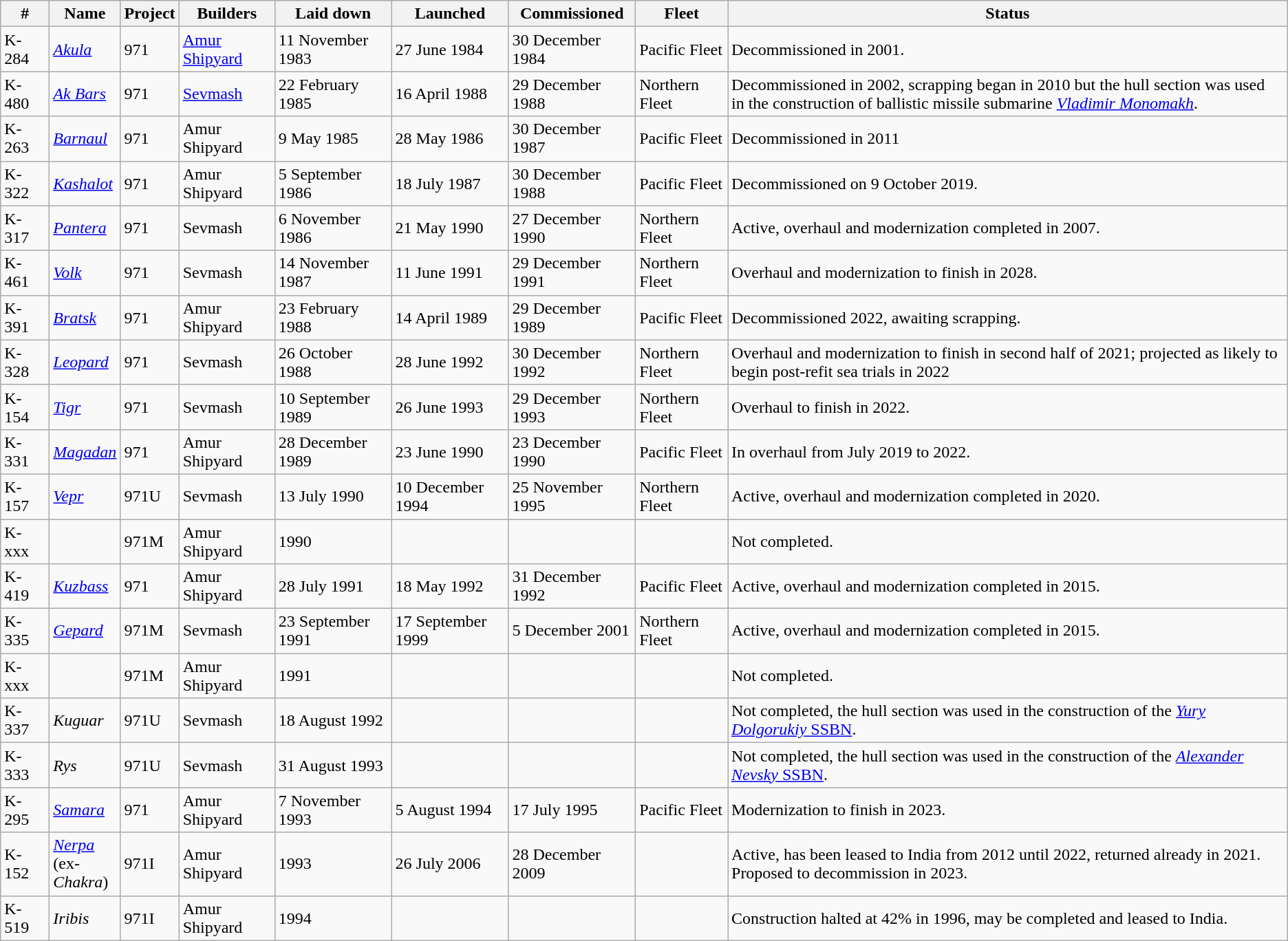<table class="wikitable sortable">
<tr>
<th width=40>#</th>
<th width=60>Name</th>
<th>Project</th>
<th>Builders</th>
<th>Laid down</th>
<th>Launched</th>
<th>Commissioned</th>
<th>Fleet</th>
<th>Status</th>
</tr>
<tr>
<td>K-284</td>
<td><a href='#'><em>Akula</em></a></td>
<td>971</td>
<td><a href='#'>Amur Shipyard</a></td>
<td>11 November 1983</td>
<td>27 June 1984</td>
<td>30 December 1984</td>
<td>Pacific Fleet</td>
<td>Decommissioned in 2001.</td>
</tr>
<tr>
<td>K-480</td>
<td><em><a href='#'>Ak Bars</a></em></td>
<td>971</td>
<td><a href='#'>Sevmash</a></td>
<td>22 February 1985</td>
<td>16 April 1988</td>
<td>29 December 1988</td>
<td>Northern Fleet</td>
<td>Decommissioned in 2002, scrapping began in 2010 but the hull section was used<br>in the construction of ballistic missile submarine <em><a href='#'>Vladimir Monomakh</a></em>.</td>
</tr>
<tr>
<td>K-263</td>
<td><em><a href='#'>Barnaul</a></em></td>
<td>971</td>
<td>Amur Shipyard</td>
<td>9 May 1985</td>
<td>28 May 1986</td>
<td>30 December 1987</td>
<td>Pacific Fleet</td>
<td>Decommissioned in 2011</td>
</tr>
<tr>
<td>K-322</td>
<td><em><a href='#'>Kashalot</a></em></td>
<td>971</td>
<td>Amur Shipyard</td>
<td>5 September 1986</td>
<td>18 July 1987</td>
<td>30 December 1988</td>
<td>Pacific Fleet</td>
<td>Decommissioned on 9 October 2019.</td>
</tr>
<tr>
<td>K-317</td>
<td><em><a href='#'>Pantera</a></em></td>
<td>971</td>
<td>Sevmash</td>
<td>6 November 1986</td>
<td>21 May 1990</td>
<td>27 December 1990</td>
<td>Northern Fleet</td>
<td>Active, overhaul and modernization completed in 2007.</td>
</tr>
<tr>
<td>K-461</td>
<td><em><a href='#'>Volk</a></em></td>
<td>971</td>
<td>Sevmash</td>
<td>14 November 1987</td>
<td>11 June 1991</td>
<td>29 December 1991</td>
<td>Northern Fleet</td>
<td>Overhaul and modernization to finish in 2028.</td>
</tr>
<tr>
<td>K-391</td>
<td><em><a href='#'>Bratsk</a></em></td>
<td>971</td>
<td>Amur Shipyard</td>
<td>23 February 1988</td>
<td>14 April 1989</td>
<td>29 December 1989</td>
<td>Pacific Fleet</td>
<td>Decommissioned 2022, awaiting scrapping.</td>
</tr>
<tr>
<td>K-328</td>
<td><em><a href='#'>Leopard</a></em></td>
<td>971</td>
<td>Sevmash</td>
<td>26 October 1988</td>
<td>28 June 1992</td>
<td>30 December 1992</td>
<td>Northern Fleet</td>
<td>Overhaul and modernization to finish in second half of 2021; projected as likely to begin post-refit sea trials in 2022</td>
</tr>
<tr>
<td>K-154</td>
<td><em><a href='#'>Tigr</a></em></td>
<td>971</td>
<td>Sevmash</td>
<td>10 September 1989</td>
<td>26 June 1993</td>
<td>29 December 1993</td>
<td>Northern Fleet</td>
<td>Overhaul to finish in 2022.</td>
</tr>
<tr>
<td>K-331</td>
<td><em><a href='#'>Magadan</a></em></td>
<td>971</td>
<td>Amur Shipyard</td>
<td>28 December 1989</td>
<td>23 June 1990</td>
<td>23 December 1990</td>
<td>Pacific Fleet</td>
<td>In overhaul from July 2019 to 2022.</td>
</tr>
<tr>
<td>K-157</td>
<td><a href='#'><em>Vepr</em></a></td>
<td>971U</td>
<td>Sevmash</td>
<td>13 July 1990</td>
<td>10 December 1994</td>
<td>25 November 1995</td>
<td>Northern Fleet</td>
<td>Active, overhaul and modernization completed in 2020.</td>
</tr>
<tr>
<td>K-xxx</td>
<td></td>
<td>971M</td>
<td>Amur Shipyard</td>
<td>1990</td>
<td></td>
<td></td>
<td></td>
<td>Not completed.</td>
</tr>
<tr>
<td>K-419</td>
<td><em><a href='#'>Kuzbass</a></em></td>
<td>971</td>
<td>Amur Shipyard</td>
<td>28 July 1991</td>
<td>18 May 1992</td>
<td>31 December 1992</td>
<td>Pacific Fleet</td>
<td>Active, overhaul and modernization completed in 2015.</td>
</tr>
<tr>
<td>K-335</td>
<td><em><a href='#'>Gepard</a></em></td>
<td>971M</td>
<td>Sevmash</td>
<td>23 September 1991</td>
<td>17 September 1999</td>
<td>5 December 2001</td>
<td>Northern Fleet</td>
<td>Active, overhaul and modernization completed in 2015.</td>
</tr>
<tr>
<td>K-xxx</td>
<td></td>
<td>971M</td>
<td>Amur Shipyard</td>
<td>1991</td>
<td></td>
<td></td>
<td></td>
<td>Not completed.</td>
</tr>
<tr>
<td>K-337</td>
<td><em>Kuguar</em></td>
<td>971U</td>
<td>Sevmash</td>
<td>18 August 1992</td>
<td></td>
<td></td>
<td></td>
<td>Not completed, the hull section was used in the construction of the <a href='#'><em>Yury Dolgorukiy</em> SSBN</a>.</td>
</tr>
<tr>
<td>K-333</td>
<td><em>Rys</em></td>
<td>971U</td>
<td>Sevmash</td>
<td>31 August 1993</td>
<td></td>
<td></td>
<td></td>
<td>Not completed, the hull section was used in the construction of the <a href='#'><em>Alexander Nevsky</em> SSBN</a>.</td>
</tr>
<tr>
<td>K-295</td>
<td><em><a href='#'>Samara</a></em></td>
<td>971</td>
<td>Amur Shipyard</td>
<td>7 November 1993</td>
<td>5 August 1994</td>
<td>17 July 1995</td>
<td>Pacific Fleet</td>
<td>Modernization to finish in 2023.</td>
</tr>
<tr>
<td>K-152</td>
<td><a href='#'><em>Nerpa</em></a><br>(ex-<em>Chakra</em>)</td>
<td>971I</td>
<td>Amur Shipyard</td>
<td>1993</td>
<td>26 July 2006</td>
<td>28 December 2009</td>
<td></td>
<td>Active, has been leased to India from 2012 until 2022, returned already in 2021. Proposed to decommission in 2023.</td>
</tr>
<tr>
<td>K-519</td>
<td><em>Iribis</em></td>
<td>971I</td>
<td>Amur Shipyard</td>
<td>1994</td>
<td></td>
<td></td>
<td></td>
<td>Construction halted at 42% in 1996, may be completed and leased to India.</td>
</tr>
</table>
